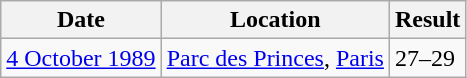<table class="wikitable" style="align:center;">
<tr>
<th>Date</th>
<th>Location</th>
<th>Result</th>
</tr>
<tr>
<td><a href='#'>4 October 1989</a></td>
<td><a href='#'>Parc des Princes</a>, <a href='#'>Paris</a></td>
<td> 27–29 </td>
</tr>
</table>
